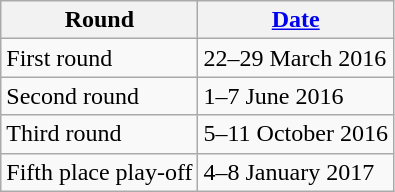<table class="wikitable">
<tr>
<th>Round</th>
<th><a href='#'>Date</a></th>
</tr>
<tr>
<td>First round</td>
<td>22–29 March 2016</td>
</tr>
<tr>
<td>Second round</td>
<td>1–7 June 2016</td>
</tr>
<tr>
<td>Third round</td>
<td>5–11 October 2016</td>
</tr>
<tr>
<td>Fifth place play-off</td>
<td>4–8 January 2017</td>
</tr>
</table>
